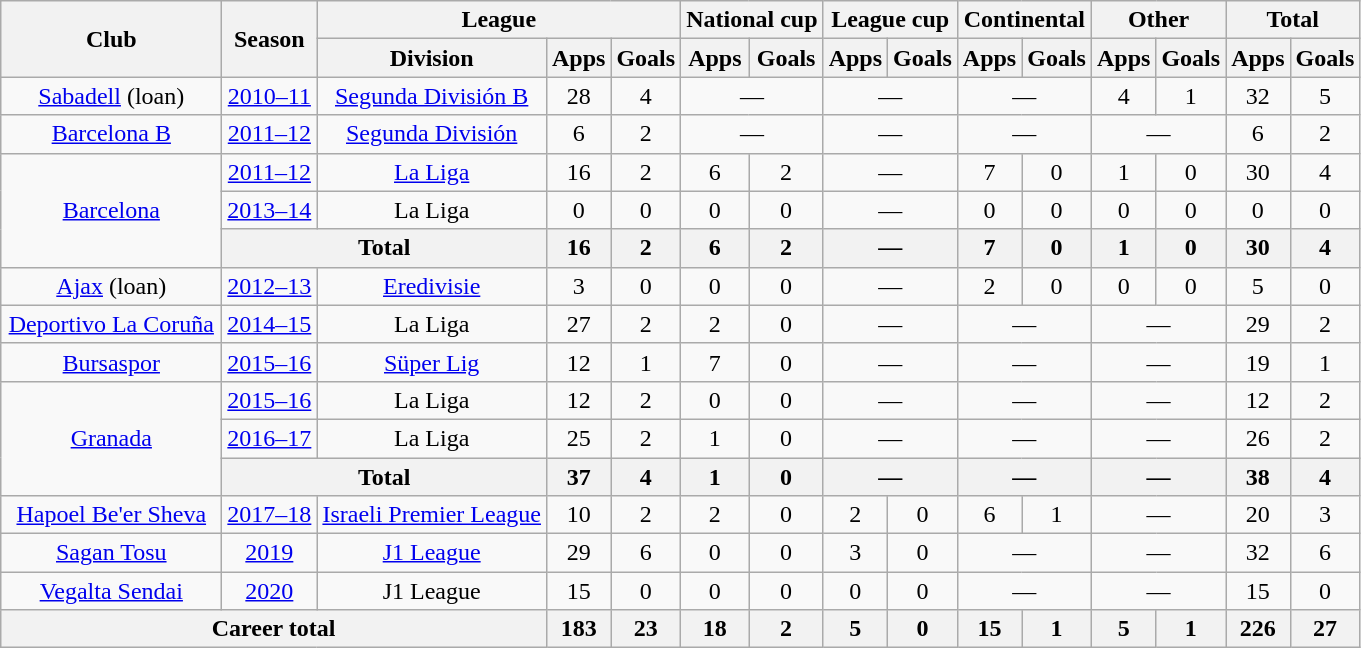<table class="wikitable" style="text-align: center;">
<tr>
<th rowspan="2" width=140>Club</th>
<th rowspan="2">Season</th>
<th colspan="3">League</th>
<th colspan="2">National cup</th>
<th colspan="2">League cup</th>
<th colspan="2">Continental</th>
<th colspan="2">Other</th>
<th colspan="2">Total</th>
</tr>
<tr>
<th>Division</th>
<th>Apps</th>
<th>Goals</th>
<th>Apps</th>
<th>Goals</th>
<th>Apps</th>
<th>Goals</th>
<th>Apps</th>
<th>Goals</th>
<th>Apps</th>
<th>Goals</th>
<th>Apps</th>
<th>Goals</th>
</tr>
<tr>
<td><a href='#'>Sabadell</a> (loan)</td>
<td><a href='#'>2010–11</a></td>
<td><a href='#'>Segunda División B</a></td>
<td>28</td>
<td>4</td>
<td colspan="2">—</td>
<td colspan="2">—</td>
<td colspan="2">—</td>
<td>4</td>
<td>1</td>
<td>32</td>
<td>5</td>
</tr>
<tr>
<td><a href='#'>Barcelona B</a></td>
<td><a href='#'>2011–12</a></td>
<td><a href='#'>Segunda División</a></td>
<td>6</td>
<td>2</td>
<td colspan="2">—</td>
<td colspan="2">—</td>
<td colspan="2">—</td>
<td colspan="2">—</td>
<td>6</td>
<td>2</td>
</tr>
<tr>
<td rowspan="3"><a href='#'>Barcelona</a></td>
<td><a href='#'>2011–12</a></td>
<td><a href='#'>La Liga</a></td>
<td>16</td>
<td>2</td>
<td>6</td>
<td>2</td>
<td colspan="2">—</td>
<td>7</td>
<td>0</td>
<td>1</td>
<td>0</td>
<td>30</td>
<td>4</td>
</tr>
<tr>
<td><a href='#'>2013–14</a></td>
<td>La Liga</td>
<td>0</td>
<td>0</td>
<td>0</td>
<td>0</td>
<td colspan="2">—</td>
<td>0</td>
<td>0</td>
<td>0</td>
<td>0</td>
<td>0</td>
<td>0</td>
</tr>
<tr>
<th colspan="2">Total</th>
<th>16</th>
<th>2</th>
<th>6</th>
<th>2</th>
<th colspan="2">—</th>
<th>7</th>
<th>0</th>
<th>1</th>
<th>0</th>
<th>30</th>
<th>4</th>
</tr>
<tr>
<td><a href='#'>Ajax</a> (loan)</td>
<td><a href='#'>2012–13</a></td>
<td><a href='#'>Eredivisie</a></td>
<td>3</td>
<td>0</td>
<td>0</td>
<td>0</td>
<td colspan="2">—</td>
<td>2</td>
<td>0</td>
<td>0</td>
<td>0</td>
<td>5</td>
<td>0</td>
</tr>
<tr>
<td><a href='#'>Deportivo La Coruña</a></td>
<td><a href='#'>2014–15</a></td>
<td>La Liga</td>
<td>27</td>
<td>2</td>
<td>2</td>
<td>0</td>
<td colspan="2">—</td>
<td colspan="2">—</td>
<td colspan="2">—</td>
<td>29</td>
<td>2</td>
</tr>
<tr>
<td><a href='#'>Bursaspor</a></td>
<td><a href='#'>2015–16</a></td>
<td><a href='#'>Süper Lig</a></td>
<td>12</td>
<td>1</td>
<td>7</td>
<td>0</td>
<td colspan="2">—</td>
<td colspan="2">—</td>
<td colspan="2">—</td>
<td>19</td>
<td>1</td>
</tr>
<tr>
<td rowspan="3"><a href='#'>Granada</a></td>
<td><a href='#'>2015–16</a></td>
<td>La Liga</td>
<td>12</td>
<td>2</td>
<td>0</td>
<td>0</td>
<td colspan="2">—</td>
<td colspan="2">—</td>
<td colspan="2">—</td>
<td>12</td>
<td>2</td>
</tr>
<tr>
<td><a href='#'>2016–17</a></td>
<td>La Liga</td>
<td>25</td>
<td>2</td>
<td>1</td>
<td>0</td>
<td colspan="2">—</td>
<td colspan="2">—</td>
<td colspan="2">—</td>
<td>26</td>
<td>2</td>
</tr>
<tr>
<th colspan="2">Total</th>
<th>37</th>
<th>4</th>
<th>1</th>
<th>0</th>
<th colspan="2">—</th>
<th colspan="2">—</th>
<th colspan="2">—</th>
<th>38</th>
<th>4</th>
</tr>
<tr>
<td><a href='#'>Hapoel Be'er Sheva</a></td>
<td><a href='#'>2017–18</a></td>
<td><a href='#'>Israeli Premier League</a></td>
<td>10</td>
<td>2</td>
<td>2</td>
<td>0</td>
<td>2</td>
<td>0</td>
<td>6</td>
<td>1</td>
<td colspan="2">—</td>
<td>20</td>
<td>3</td>
</tr>
<tr>
<td><a href='#'>Sagan Tosu</a></td>
<td><a href='#'>2019</a></td>
<td><a href='#'>J1 League</a></td>
<td>29</td>
<td>6</td>
<td>0</td>
<td>0</td>
<td>3</td>
<td>0</td>
<td colspan="2">—</td>
<td colspan="2">—</td>
<td>32</td>
<td>6</td>
</tr>
<tr>
<td><a href='#'>Vegalta Sendai</a></td>
<td><a href='#'>2020</a></td>
<td>J1 League</td>
<td>15</td>
<td>0</td>
<td>0</td>
<td>0</td>
<td>0</td>
<td>0</td>
<td colspan="2">—</td>
<td colspan="2">—</td>
<td>15</td>
<td>0</td>
</tr>
<tr>
<th colspan="3">Career total</th>
<th>183</th>
<th>23</th>
<th>18</th>
<th>2</th>
<th>5</th>
<th>0</th>
<th>15</th>
<th>1</th>
<th>5</th>
<th>1</th>
<th>226</th>
<th>27</th>
</tr>
</table>
